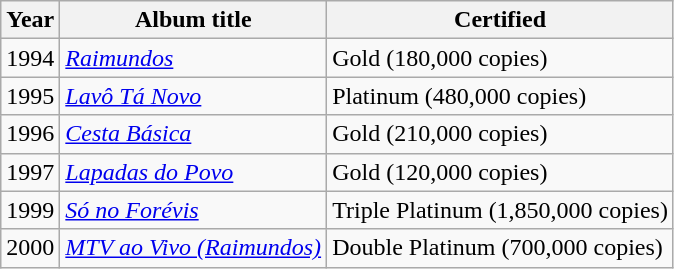<table class="wikitable">
<tr>
<th>Year</th>
<th>Album title</th>
<th>Certified</th>
</tr>
<tr>
<td>1994</td>
<td><em><a href='#'>Raimundos</a></em></td>
<td>Gold (180,000 copies)</td>
</tr>
<tr>
<td>1995</td>
<td><em><a href='#'>Lavô Tá Novo</a></em></td>
<td>Platinum (480,000 copies)</td>
</tr>
<tr>
<td>1996</td>
<td><em><a href='#'>Cesta Básica</a></em></td>
<td>Gold (210,000 copies)</td>
</tr>
<tr>
<td>1997</td>
<td><em><a href='#'>Lapadas do Povo</a></em></td>
<td>Gold (120,000 copies)</td>
</tr>
<tr>
<td>1999</td>
<td><em><a href='#'>Só no Forévis</a></em></td>
<td>Triple Platinum  (1,850,000 copies)</td>
</tr>
<tr>
<td>2000</td>
<td><em><a href='#'>MTV ao Vivo (Raimundos)</a></em></td>
<td>Double Platinum (700,000 copies)</td>
</tr>
</table>
